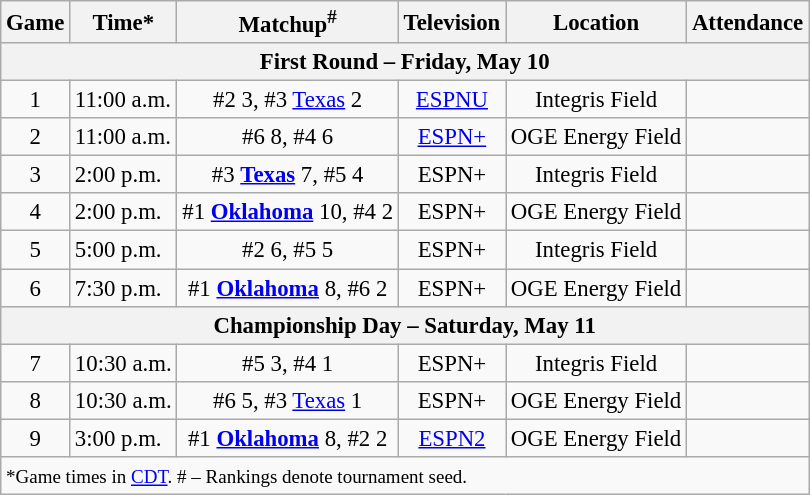<table class="wikitable" style="font-size: 95%">
<tr align="center">
<th>Game</th>
<th>Time*</th>
<th>Matchup<sup>#</sup></th>
<th>Television</th>
<th>Location</th>
<th>Attendance</th>
</tr>
<tr>
<th colspan=7>First Round – Friday, May 10</th>
</tr>
<tr>
<td style="text-align:center;">1</td>
<td>11:00 a.m.</td>
<td style="text-align:center;">#2  3, #3 <a href='#'>Texas</a> 2</td>
<td style="text-align:center;"><a href='#'>ESPNU</a></td>
<td style="text-align:center;">Integris Field</td>
<td style="text-align:center;"></td>
</tr>
<tr>
<td style="text-align:center;">2</td>
<td>11:00 a.m.</td>
<td style="text-align:center;">#6  8, #4  6</td>
<td style="text-align:center;"><a href='#'>ESPN+</a></td>
<td style="text-align:center;">OGE Energy Field</td>
<td style="text-align:center;"></td>
</tr>
<tr>
<td style="text-align:center;">3</td>
<td>2:00 p.m.</td>
<td style="text-align:center;">#3 <strong><a href='#'>Texas</a></strong> 7, #5  4</td>
<td style="text-align:center;">ESPN+</td>
<td style="text-align:center;">Integris Field</td>
<td style="text-align:center;"></td>
</tr>
<tr>
<td style="text-align:center;">4</td>
<td>2:00 p.m.</td>
<td style="text-align:center;">#1 <a href='#'><strong>Oklahoma</strong></a> 10, #4  2</td>
<td style="text-align:center;">ESPN+</td>
<td style="text-align:center;">OGE Energy Field</td>
<td style="text-align:center;"></td>
</tr>
<tr>
<td style="text-align:center;">5</td>
<td>5:00 p.m.</td>
<td style="text-align:center;">#2  6, #5  5</td>
<td style="text-align:center;">ESPN+</td>
<td style="text-align:center;">Integris Field</td>
<td style="text-align:center;"></td>
</tr>
<tr>
<td style="text-align:center;">6</td>
<td>7:30 p.m.</td>
<td style="text-align:center;">#1 <a href='#'><strong>Oklahoma</strong></a> 8, #6  2</td>
<td style="text-align:center;">ESPN+</td>
<td style="text-align:center;">OGE Energy Field</td>
<td style="text-align:center;"></td>
</tr>
<tr>
<th colspan=7>Championship Day – Saturday, May 11</th>
</tr>
<tr>
<td style="text-align:center;">7</td>
<td>10:30 a.m.</td>
<td style="text-align:center;">#5  3, #4  1</td>
<td style="text-align:center;">ESPN+</td>
<td style="text-align:center;">Integris Field</td>
<td style="text-align:center;"></td>
</tr>
<tr>
<td style="text-align:center;">8</td>
<td>10:30 a.m.</td>
<td style="text-align:center;">#6  5, #3 <a href='#'>Texas</a> 1</td>
<td style="text-align:center;">ESPN+</td>
<td style="text-align:center;">OGE Energy Field</td>
<td style="text-align:center;"></td>
</tr>
<tr>
<td style="text-align:center;">9</td>
<td>3:00 p.m.</td>
<td style="text-align:center;">#1 <a href='#'><strong>Oklahoma</strong></a> 8, #2  2</td>
<td style="text-align:center;"><a href='#'>ESPN2</a></td>
<td style="text-align:center;">OGE Energy Field</td>
<td style="text-align:center;"></td>
</tr>
<tr>
<td colspan=7><small>*Game times in <a href='#'>CDT</a>. # – Rankings denote tournament seed.</small></td>
</tr>
</table>
